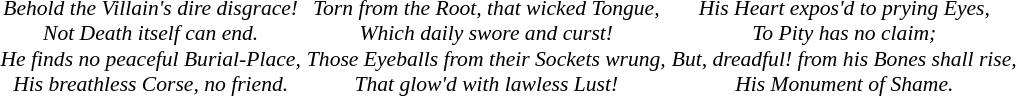<table style="font-style:italic; font-size:90%; text-align:center">
<tr>
<td><br>Behold the Villain's dire disgrace!<br>
Not Death itself can end.<br>
He finds no peaceful Burial-Place,<br>
His breathless Corse, no friend.</td>
<td><br>Torn from the Root, that wicked Tongue,<br>
Which daily swore and curst! <br>
Those Eyeballs from their Sockets wrung,<br>
That glow'd with lawless Lust!</td>
<td><br>His Heart expos'd to prying Eyes,<br>
To Pity has no claim;<br>
But, dreadful! from his Bones shall rise,<br>
His Monument of Shame.</td>
</tr>
</table>
